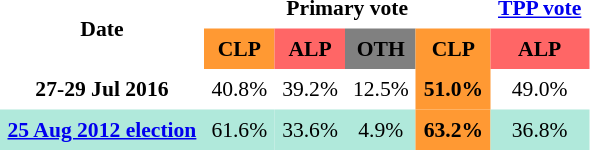<table class="toccolours" cellpadding="5" cellspacing="0" style="text-align:center; margin-right:.5em; margin-top:.4em; font-size:90%;">
<tr>
<th rowspan="2">Date</th>
<th colspan="4">Primary vote</th>
<th colspan="2"><a href='#'>TPP vote</a></th>
</tr>
<tr>
<th style="background:#f93;">CLP</th>
<th style="background:#f66;">ALP</th>
<th style="background:grey;">OTH</th>
<th style="background:#f93;">CLP</th>
<th style="background:#f66;">ALP</th>
</tr>
<tr>
<th>27-29 Jul 2016</th>
<td>40.8%</td>
<td>39.2%</td>
<td>12.5%</td>
<td style="background:#f93;"><strong>51.0%</strong></td>
<td>49.0%</td>
</tr>
<tr>
<th style="background:#b0e9db;"><a href='#'>25 Aug 2012 election</a></th>
<td style="background:#b0e9db;">61.6%</td>
<td style="background:#b0e9db;">33.6%</td>
<td style="background:#b0e9db;">4.9%</td>
<td style="background:#f93;"><strong>63.2%</strong></td>
<td style="background:#b0e9db;">36.8%</td>
</tr>
</table>
